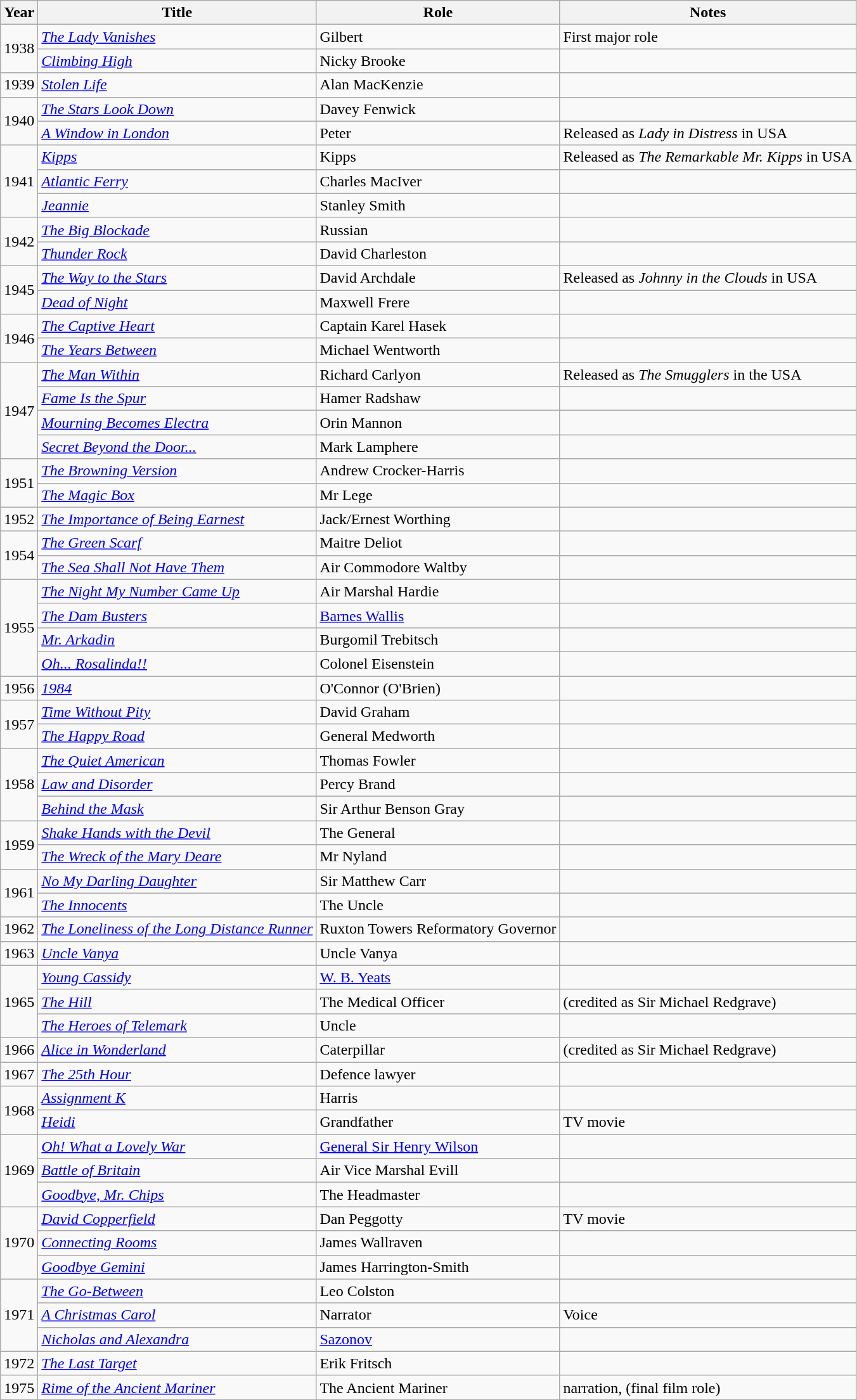<table class="wikitable sortable">
<tr>
<th>Year</th>
<th>Title</th>
<th>Role</th>
<th>Notes</th>
</tr>
<tr>
<td rowspan="2">1938</td>
<td><em><a href='#'>The Lady Vanishes</a></em></td>
<td>Gilbert</td>
<td>First major role</td>
</tr>
<tr>
<td><em><a href='#'>Climbing High</a></em></td>
<td>Nicky Brooke</td>
<td></td>
</tr>
<tr>
<td>1939</td>
<td><em><a href='#'>Stolen Life</a></em></td>
<td>Alan MacKenzie</td>
<td></td>
</tr>
<tr>
<td rowspan="2">1940</td>
<td><em><a href='#'>The Stars Look Down</a></em></td>
<td>Davey Fenwick</td>
<td></td>
</tr>
<tr>
<td><em><a href='#'>A Window in London</a></em></td>
<td>Peter</td>
<td>Released as <em>Lady in Distress</em> in USA</td>
</tr>
<tr>
<td rowspan="3">1941</td>
<td><em><a href='#'>Kipps</a></em></td>
<td>Kipps</td>
<td>Released as <em>The Remarkable Mr. Kipps</em> in USA</td>
</tr>
<tr>
<td><em><a href='#'>Atlantic Ferry</a></em></td>
<td>Charles MacIver</td>
<td></td>
</tr>
<tr>
<td><em><a href='#'>Jeannie</a></em></td>
<td>Stanley Smith</td>
<td></td>
</tr>
<tr>
<td rowspan="2">1942</td>
<td><em><a href='#'>The Big Blockade</a></em></td>
<td>Russian</td>
<td></td>
</tr>
<tr>
<td><em><a href='#'>Thunder Rock</a></em></td>
<td>David Charleston</td>
<td></td>
</tr>
<tr>
<td rowspan="2">1945</td>
<td><em><a href='#'>The Way to the Stars</a></em></td>
<td>David Archdale</td>
<td>Released as <em>Johnny in the Clouds</em> in USA</td>
</tr>
<tr>
<td><em><a href='#'>Dead of Night</a></em></td>
<td>Maxwell Frere</td>
<td></td>
</tr>
<tr>
<td rowspan="2">1946</td>
<td><em><a href='#'>The Captive Heart</a></em></td>
<td>Captain Karel Hasek</td>
<td></td>
</tr>
<tr>
<td><em><a href='#'>The Years Between</a></em></td>
<td>Michael Wentworth</td>
<td></td>
</tr>
<tr>
<td rowspan="4">1947</td>
<td><em><a href='#'>The Man Within</a></em></td>
<td>Richard Carlyon</td>
<td>Released as <em>The Smugglers</em> in the USA</td>
</tr>
<tr>
<td><em><a href='#'>Fame Is the Spur</a></em></td>
<td>Hamer Radshaw</td>
<td></td>
</tr>
<tr>
<td><em><a href='#'>Mourning Becomes Electra</a></em></td>
<td>Orin Mannon</td>
<td></td>
</tr>
<tr>
<td><em><a href='#'>Secret Beyond the Door...</a></em></td>
<td>Mark Lamphere</td>
<td></td>
</tr>
<tr>
<td rowspan="2">1951</td>
<td><em><a href='#'>The Browning Version</a></em></td>
<td>Andrew Crocker-Harris</td>
<td></td>
</tr>
<tr>
<td><em><a href='#'>The Magic Box</a></em></td>
<td>Mr Lege</td>
<td></td>
</tr>
<tr>
<td>1952</td>
<td><em><a href='#'>The Importance of Being Earnest</a></em></td>
<td>Jack/Ernest Worthing</td>
<td></td>
</tr>
<tr>
<td rowspan="2">1954</td>
<td><em><a href='#'>The Green Scarf</a></em></td>
<td>Maitre Deliot</td>
<td></td>
</tr>
<tr>
<td><em><a href='#'>The Sea Shall Not Have Them</a></em></td>
<td>Air Commodore Waltby</td>
<td></td>
</tr>
<tr>
<td rowspan="4">1955</td>
<td><em><a href='#'>The Night My Number Came Up</a></em></td>
<td>Air Marshal Hardie</td>
<td></td>
</tr>
<tr>
<td><em><a href='#'>The Dam Busters</a></em></td>
<td><a href='#'>Barnes Wallis</a></td>
<td></td>
</tr>
<tr>
<td><em><a href='#'>Mr. Arkadin</a></em></td>
<td>Burgomil Trebitsch</td>
<td></td>
</tr>
<tr>
<td><em><a href='#'>Oh... Rosalinda!!</a></em></td>
<td>Colonel Eisenstein</td>
<td></td>
</tr>
<tr>
<td>1956</td>
<td><em><a href='#'>1984</a></em></td>
<td>O'Connor (O'Brien)</td>
<td></td>
</tr>
<tr>
<td rowspan="2">1957</td>
<td><em><a href='#'>Time Without Pity</a></em></td>
<td>David Graham</td>
<td></td>
</tr>
<tr>
<td><em><a href='#'>The Happy Road</a></em></td>
<td>General Medworth</td>
<td></td>
</tr>
<tr>
<td rowspan="3">1958</td>
<td><em><a href='#'>The Quiet American</a></em></td>
<td>Thomas Fowler</td>
<td></td>
</tr>
<tr>
<td><em><a href='#'>Law and Disorder</a></em></td>
<td>Percy Brand</td>
<td></td>
</tr>
<tr>
<td><em><a href='#'>Behind the Mask</a></em></td>
<td>Sir Arthur Benson Gray</td>
<td></td>
</tr>
<tr>
<td rowspan="2">1959</td>
<td><em><a href='#'>Shake Hands with the Devil</a></em></td>
<td>The General</td>
<td></td>
</tr>
<tr>
<td><em><a href='#'>The Wreck of the Mary Deare</a></em></td>
<td>Mr Nyland</td>
<td></td>
</tr>
<tr>
<td rowspan="2">1961</td>
<td><em><a href='#'>No My Darling Daughter</a></em></td>
<td>Sir Matthew Carr</td>
<td></td>
</tr>
<tr>
<td><em><a href='#'>The Innocents</a></em></td>
<td>The Uncle</td>
<td></td>
</tr>
<tr>
<td>1962</td>
<td><em><a href='#'>The Loneliness of the Long Distance Runner</a></em></td>
<td>Ruxton Towers Reformatory Governor</td>
<td></td>
</tr>
<tr>
<td>1963</td>
<td><em><a href='#'>Uncle Vanya</a></em></td>
<td>Uncle Vanya</td>
<td></td>
</tr>
<tr>
<td rowspan="3">1965</td>
<td><em><a href='#'>Young Cassidy</a></em></td>
<td><a href='#'>W. B. Yeats</a></td>
<td></td>
</tr>
<tr>
<td><em><a href='#'>The Hill</a></em></td>
<td>The Medical Officer</td>
<td>(credited as Sir Michael Redgrave)</td>
</tr>
<tr>
<td><em><a href='#'>The Heroes of Telemark</a></em></td>
<td>Uncle</td>
<td></td>
</tr>
<tr>
<td>1966</td>
<td><em><a href='#'>Alice in Wonderland</a></em></td>
<td>Caterpillar</td>
<td>(credited as Sir Michael Redgrave)</td>
</tr>
<tr>
<td>1967</td>
<td><em><a href='#'>The 25th Hour</a></em></td>
<td>Defence lawyer</td>
<td></td>
</tr>
<tr>
<td rowspan="2">1968</td>
<td><em><a href='#'>Assignment K</a></em></td>
<td>Harris</td>
<td></td>
</tr>
<tr>
<td><em><a href='#'>Heidi</a></em></td>
<td>Grandfather</td>
<td>TV movie</td>
</tr>
<tr>
<td rowspan="3">1969</td>
<td><em><a href='#'>Oh! What a Lovely War</a></em></td>
<td><a href='#'>General Sir Henry Wilson</a></td>
<td></td>
</tr>
<tr>
<td><em><a href='#'>Battle of Britain</a></em></td>
<td>Air Vice Marshal Evill</td>
<td></td>
</tr>
<tr>
<td><em><a href='#'>Goodbye, Mr. Chips</a></em></td>
<td>The Headmaster</td>
<td></td>
</tr>
<tr>
<td rowspan="3">1970</td>
<td><em><a href='#'>David Copperfield</a></em></td>
<td>Dan Peggotty</td>
<td>TV movie</td>
</tr>
<tr>
<td><em><a href='#'>Connecting Rooms</a></em></td>
<td>James Wallraven</td>
<td></td>
</tr>
<tr>
<td><em><a href='#'>Goodbye Gemini</a></em></td>
<td>James Harrington-Smith</td>
<td></td>
</tr>
<tr>
<td rowspan="3">1971</td>
<td><em><a href='#'>The Go-Between</a></em></td>
<td>Leo Colston</td>
<td></td>
</tr>
<tr>
<td><em><a href='#'>A Christmas Carol</a></em></td>
<td>Narrator</td>
<td>Voice</td>
</tr>
<tr>
<td><em><a href='#'>Nicholas and Alexandra</a></em></td>
<td><a href='#'>Sazonov</a></td>
<td></td>
</tr>
<tr>
<td>1972</td>
<td><em><a href='#'>The Last Target</a></em></td>
<td>Erik Fritsch</td>
<td></td>
</tr>
<tr>
<td>1975</td>
<td><em><a href='#'>Rime of the Ancient Mariner</a></em></td>
<td>The Ancient Mariner</td>
<td>narration, (final film role)</td>
</tr>
<tr>
</tr>
</table>
